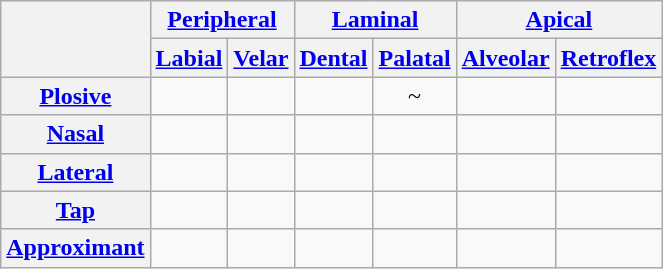<table class="wikitable" style="text-align:center">
<tr>
<th rowspan="2"></th>
<th colspan="2"><a href='#'>Peripheral</a></th>
<th colspan="2"><a href='#'>Laminal</a></th>
<th colspan="2"><a href='#'>Apical</a></th>
</tr>
<tr>
<th><a href='#'>Labial</a></th>
<th><a href='#'>Velar</a></th>
<th><a href='#'>Dental</a></th>
<th><a href='#'>Palatal</a></th>
<th><a href='#'>Alveolar</a></th>
<th><a href='#'>Retroflex</a></th>
</tr>
<tr>
<th><a href='#'>Plosive</a></th>
<td> </td>
<td> </td>
<td> </td>
<td> ~  </td>
<td> </td>
<td> </td>
</tr>
<tr>
<th><a href='#'>Nasal</a></th>
<td></td>
<td> </td>
<td> </td>
<td> </td>
<td></td>
<td> </td>
</tr>
<tr>
<th><a href='#'>Lateral</a></th>
<td></td>
<td></td>
<td> </td>
<td> </td>
<td></td>
<td> </td>
</tr>
<tr>
<th><a href='#'>Tap</a></th>
<td></td>
<td></td>
<td></td>
<td></td>
<td> </td>
<td></td>
</tr>
<tr>
<th><a href='#'>Approximant</a></th>
<td></td>
<td></td>
<td></td>
<td> </td>
<td></td>
<td> </td>
</tr>
</table>
